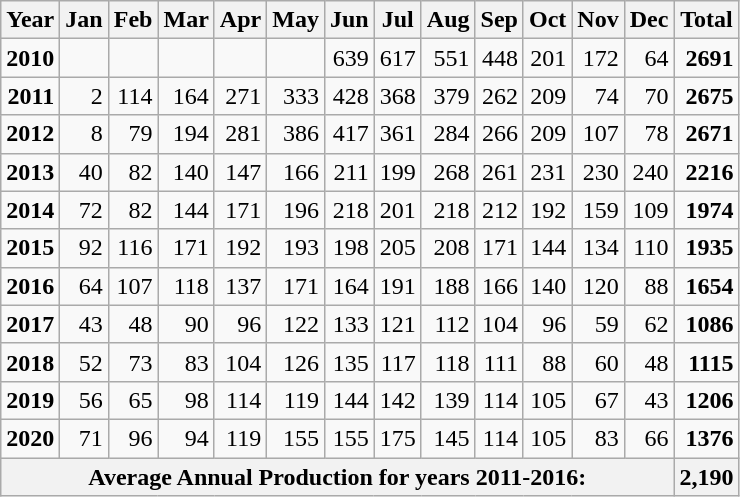<table class=wikitable>
<tr>
<th>Year</th>
<th>Jan</th>
<th>Feb</th>
<th>Mar</th>
<th>Apr</th>
<th>May</th>
<th>Jun</th>
<th>Jul</th>
<th>Aug</th>
<th>Sep</th>
<th>Oct</th>
<th>Nov</th>
<th>Dec</th>
<th>Total</th>
</tr>
<tr align=right>
<td><strong>2010</strong></td>
<td></td>
<td></td>
<td></td>
<td></td>
<td></td>
<td>639</td>
<td>617</td>
<td>551</td>
<td>448</td>
<td>201</td>
<td>172</td>
<td>64</td>
<td><strong>2691</strong></td>
</tr>
<tr align=right>
<td><strong>2011</strong></td>
<td>2</td>
<td>114</td>
<td>164</td>
<td>271</td>
<td>333</td>
<td>428</td>
<td>368</td>
<td>379</td>
<td>262</td>
<td>209</td>
<td>74</td>
<td>70</td>
<td><strong>2675</strong></td>
</tr>
<tr align=right>
<td><strong>2012</strong></td>
<td>8</td>
<td>79</td>
<td>194</td>
<td>281</td>
<td>386</td>
<td>417</td>
<td>361</td>
<td>284</td>
<td>266</td>
<td>209</td>
<td>107</td>
<td>78</td>
<td><strong>2671</strong></td>
</tr>
<tr align=right>
<td><strong>2013</strong></td>
<td>40</td>
<td>82</td>
<td>140</td>
<td>147</td>
<td>166</td>
<td>211</td>
<td>199</td>
<td>268</td>
<td>261</td>
<td>231</td>
<td>230</td>
<td>240</td>
<td><strong>2216</strong></td>
</tr>
<tr align=right>
<td><strong>2014</strong></td>
<td>72</td>
<td>82</td>
<td>144</td>
<td>171</td>
<td>196</td>
<td>218</td>
<td>201</td>
<td>218</td>
<td>212</td>
<td>192</td>
<td>159</td>
<td>109</td>
<td><strong>1974</strong></td>
</tr>
<tr align=right>
<td><strong>2015</strong></td>
<td>92</td>
<td>116</td>
<td>171</td>
<td>192</td>
<td>193</td>
<td>198</td>
<td>205</td>
<td>208</td>
<td>171</td>
<td>144</td>
<td>134</td>
<td>110</td>
<td><strong>1935</strong></td>
</tr>
<tr align=right>
<td><strong>2016</strong></td>
<td>64</td>
<td>107</td>
<td>118</td>
<td>137</td>
<td>171</td>
<td>164</td>
<td>191</td>
<td>188</td>
<td>166</td>
<td>140</td>
<td>120</td>
<td>88</td>
<td><strong>1654</strong></td>
</tr>
<tr align=right>
<td><strong>2017</strong></td>
<td>43</td>
<td>48</td>
<td>90</td>
<td>96</td>
<td>122</td>
<td>133</td>
<td>121</td>
<td>112</td>
<td>104</td>
<td>96</td>
<td>59</td>
<td>62</td>
<td><strong>1086</strong></td>
</tr>
<tr align=right>
<td><strong>2018</strong></td>
<td>52</td>
<td>73</td>
<td>83</td>
<td>104</td>
<td>126</td>
<td>135</td>
<td>117</td>
<td>118</td>
<td>111</td>
<td>88</td>
<td>60</td>
<td>48</td>
<td><strong>1115</strong></td>
</tr>
<tr align=right>
<td><strong>2019</strong></td>
<td>56</td>
<td>65</td>
<td>98</td>
<td>114</td>
<td>119</td>
<td>144</td>
<td>142</td>
<td>139</td>
<td>114</td>
<td>105</td>
<td>67</td>
<td>43</td>
<td><strong>1206</strong></td>
</tr>
<tr align=right>
<td><strong>2020</strong></td>
<td>71</td>
<td>96</td>
<td>94</td>
<td>119</td>
<td>155</td>
<td>155</td>
<td>175</td>
<td>145</td>
<td>114</td>
<td>105</td>
<td>83</td>
<td>66</td>
<td><strong>1376</strong></td>
</tr>
<tr align=right>
<th colspan=13>Average Annual Production for years 2011-2016:</th>
<th>2,190</th>
</tr>
</table>
